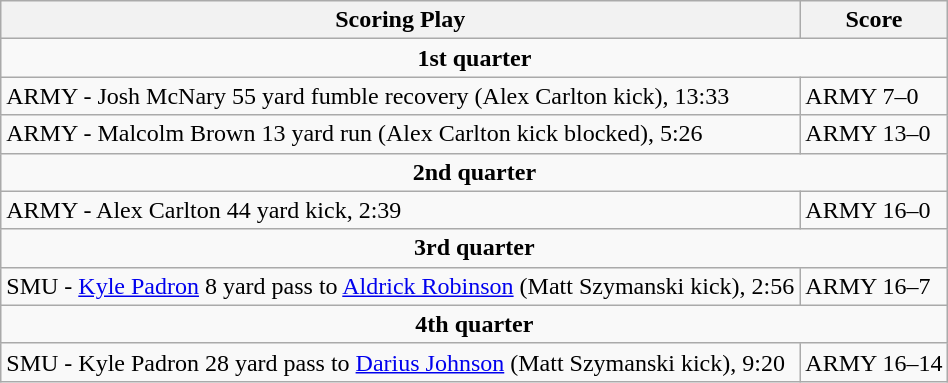<table class="wikitable">
<tr>
<th>Scoring Play</th>
<th>Score</th>
</tr>
<tr>
<td colspan="4" style="text-align:center;"><strong>1st quarter</strong></td>
</tr>
<tr>
<td>ARMY - Josh McNary 55 yard fumble recovery (Alex Carlton kick), 13:33</td>
<td>ARMY 7–0</td>
</tr>
<tr>
<td>ARMY - Malcolm Brown 13 yard run (Alex Carlton kick blocked), 5:26</td>
<td>ARMY 13–0</td>
</tr>
<tr>
<td colspan="4" style="text-align:center;"><strong>2nd quarter</strong></td>
</tr>
<tr>
<td>ARMY - Alex Carlton 44 yard kick, 2:39</td>
<td>ARMY 16–0</td>
</tr>
<tr>
<td colspan="4" style="text-align:center;"><strong>3rd quarter</strong></td>
</tr>
<tr>
<td>SMU - <a href='#'>Kyle Padron</a> 8 yard pass to <a href='#'>Aldrick Robinson</a> (Matt Szymanski kick), 2:56</td>
<td>ARMY 16–7</td>
</tr>
<tr>
<td colspan="4" style="text-align:center;"><strong>4th quarter</strong></td>
</tr>
<tr>
<td>SMU - Kyle Padron 28 yard pass to <a href='#'>Darius Johnson</a> (Matt Szymanski kick), 9:20</td>
<td>ARMY 16–14</td>
</tr>
</table>
